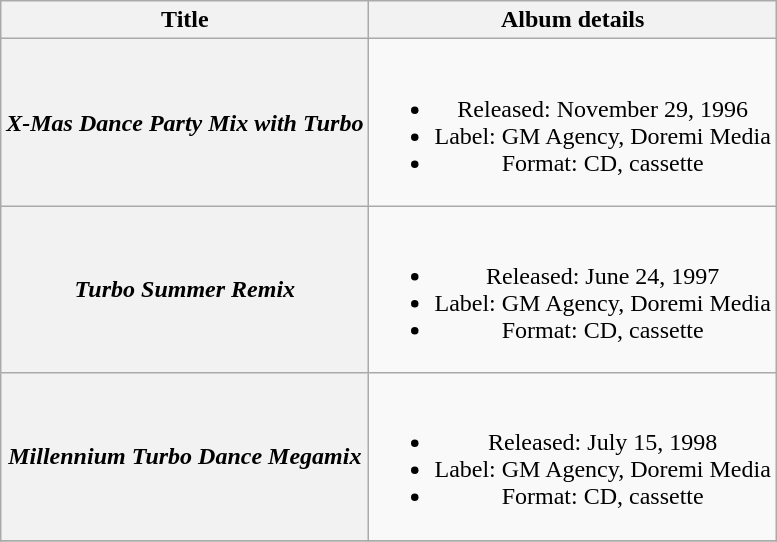<table class="wikitable plainrowheaders" style="text-align:center;">
<tr>
<th>Title</th>
<th>Album details</th>
</tr>
<tr>
<th scope="row"><em>X-Mas Dance Party Mix with Turbo</em></th>
<td><br><ul><li>Released: November 29, 1996</li><li>Label: GM Agency, Doremi Media</li><li>Format: CD, cassette</li></ul></td>
</tr>
<tr>
<th scope="row"><em>Turbo Summer Remix</em></th>
<td><br><ul><li>Released: June 24, 1997</li><li>Label: GM Agency, Doremi Media</li><li>Format: CD, cassette</li></ul></td>
</tr>
<tr>
<th scope="row"><em>Millennium Turbo Dance Megamix</em></th>
<td><br><ul><li>Released: July 15, 1998</li><li>Label: GM Agency, Doremi Media</li><li>Format: CD, cassette</li></ul></td>
</tr>
<tr>
</tr>
</table>
